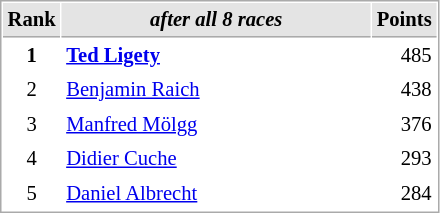<table cellspacing="1" cellpadding="3" style="border:1px solid #AAAAAA;font-size:86%">
<tr bgcolor="#E4E4E4">
<th style="border-bottom:1px solid #AAAAAA" width=10>Rank</th>
<th style="border-bottom:1px solid #AAAAAA" width=200><strong><em>after all 8 races</em></strong></th>
<th style="border-bottom:1px solid #AAAAAA" width=20>Points</th>
</tr>
<tr>
<td align="center"><strong>1</strong></td>
<td> <strong><a href='#'>Ted Ligety</a> </strong></td>
<td align="right">485</td>
</tr>
<tr>
<td align="center">2</td>
<td> <a href='#'>Benjamin Raich</a></td>
<td align="right">438</td>
</tr>
<tr>
<td align="center">3</td>
<td> <a href='#'>Manfred Mölgg</a></td>
<td align="right">376</td>
</tr>
<tr>
<td align="center">4</td>
<td> <a href='#'>Didier Cuche</a></td>
<td align="right">293</td>
</tr>
<tr>
<td align="center">5</td>
<td> <a href='#'>Daniel Albrecht</a></td>
<td align="right">284</td>
</tr>
</table>
